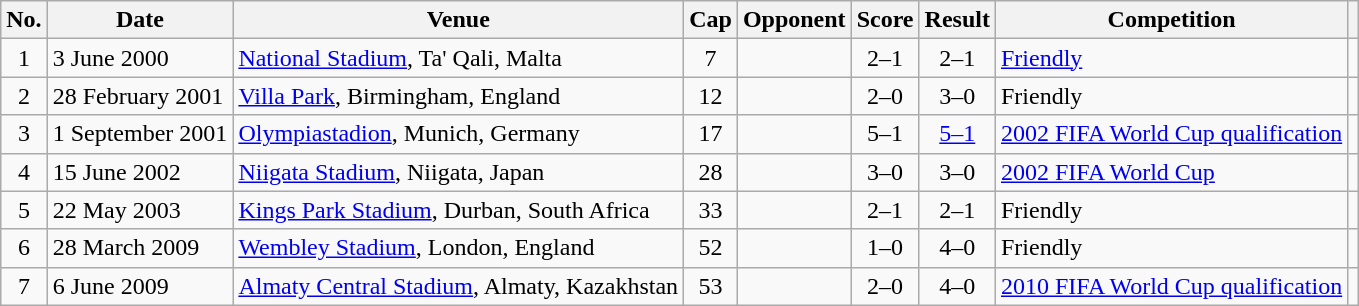<table class="wikitable sortable">
<tr>
<th scope=col>No.</th>
<th scope=col>Date</th>
<th scope=col>Venue</th>
<th scope=col>Cap</th>
<th scope=col>Opponent</th>
<th scope=col>Score</th>
<th scope=col>Result</th>
<th scope=col>Competition</th>
<th scope=col class=unsortable></th>
</tr>
<tr>
<td align=center>1</td>
<td>3 June 2000</td>
<td><a href='#'>National Stadium</a>, Ta' Qali, Malta</td>
<td align=center>7</td>
<td></td>
<td align=center>2–1</td>
<td align=center>2–1</td>
<td><a href='#'>Friendly</a></td>
<td></td>
</tr>
<tr>
<td align=center>2</td>
<td>28 February 2001</td>
<td><a href='#'>Villa Park</a>, Birmingham, England</td>
<td align=center>12</td>
<td></td>
<td align=center>2–0</td>
<td align=center>3–0</td>
<td>Friendly</td>
<td></td>
</tr>
<tr>
<td align=center>3</td>
<td>1 September 2001</td>
<td><a href='#'>Olympiastadion</a>, Munich, Germany</td>
<td align=center>17</td>
<td></td>
<td align=center>5–1</td>
<td align=center><a href='#'>5–1</a></td>
<td><a href='#'>2002 FIFA World Cup qualification</a></td>
<td></td>
</tr>
<tr>
<td align=center>4</td>
<td>15 June 2002</td>
<td><a href='#'>Niigata Stadium</a>, Niigata, Japan</td>
<td align=center>28</td>
<td></td>
<td align=center>3–0</td>
<td align=center>3–0</td>
<td><a href='#'>2002 FIFA World Cup</a></td>
<td></td>
</tr>
<tr>
<td align=center>5</td>
<td>22 May 2003</td>
<td><a href='#'>Kings Park Stadium</a>, Durban, South Africa</td>
<td align=center>33</td>
<td></td>
<td align=center>2–1</td>
<td align=center>2–1</td>
<td>Friendly</td>
<td></td>
</tr>
<tr>
<td align=center>6</td>
<td>28 March 2009</td>
<td><a href='#'>Wembley Stadium</a>, London, England</td>
<td align=center>52</td>
<td></td>
<td align=center>1–0</td>
<td align=center>4–0</td>
<td>Friendly</td>
<td></td>
</tr>
<tr>
<td align=center>7</td>
<td>6 June 2009</td>
<td><a href='#'>Almaty Central Stadium</a>, Almaty, Kazakhstan</td>
<td align=center>53</td>
<td></td>
<td align=center>2–0</td>
<td align=center>4–0</td>
<td><a href='#'>2010 FIFA World Cup qualification</a></td>
<td></td>
</tr>
</table>
